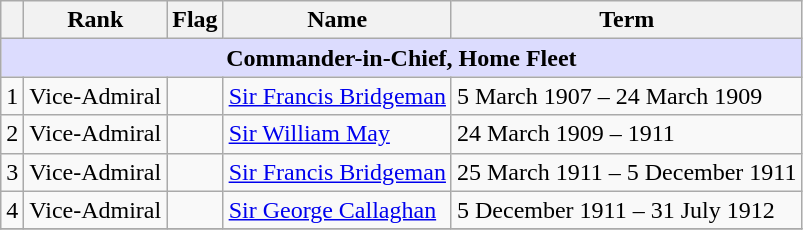<table class="wikitable">
<tr>
<th></th>
<th>Rank</th>
<th>Flag</th>
<th>Name</th>
<th>Term</th>
</tr>
<tr>
<td colspan="5" align="center" style="background:#dcdcfe;"><strong>Commander-in-Chief, Home Fleet</strong></td>
</tr>
<tr>
<td>1</td>
<td>Vice-Admiral</td>
<td></td>
<td><a href='#'>Sir Francis Bridgeman</a></td>
<td>5 March 1907 – 24 March 1909</td>
</tr>
<tr>
<td>2</td>
<td>Vice-Admiral</td>
<td></td>
<td><a href='#'>Sir William May</a></td>
<td>24 March 1909 – 1911</td>
</tr>
<tr>
<td>3</td>
<td>Vice-Admiral</td>
<td></td>
<td><a href='#'>Sir Francis Bridgeman</a></td>
<td>25 March 1911 – 5 December 1911</td>
</tr>
<tr>
<td>4</td>
<td>Vice-Admiral</td>
<td></td>
<td><a href='#'>Sir George Callaghan</a></td>
<td>5 December 1911 – 31 July 1912</td>
</tr>
<tr>
</tr>
</table>
